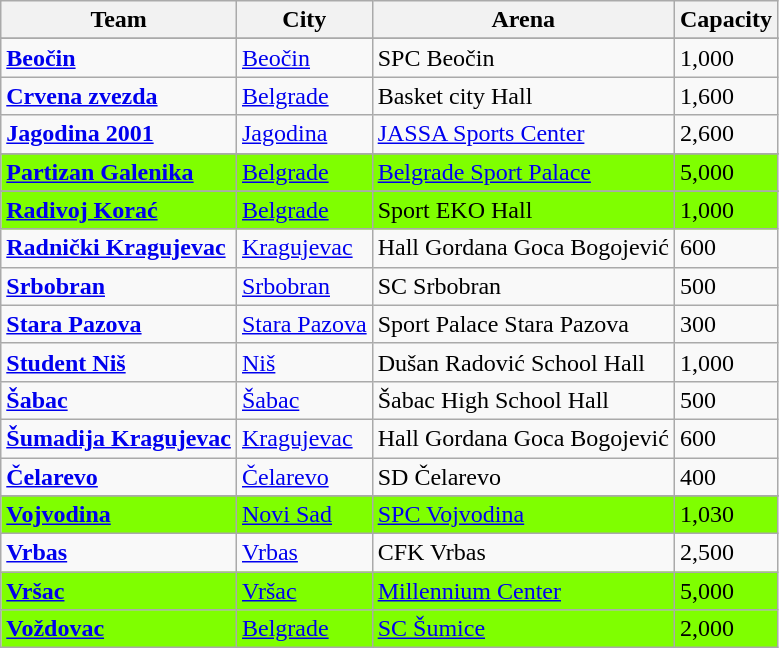<table class="wikitable sortable">
<tr>
<th>Team</th>
<th>City</th>
<th>Arena</th>
<th>Capacity</th>
</tr>
<tr>
</tr>
<tr>
<td><strong><a href='#'>Beočin</a></strong></td>
<td><a href='#'>Beočin</a></td>
<td>SPC Beočin</td>
<td>1,000</td>
</tr>
<tr>
<td><strong><a href='#'>Crvena zvezda</a></strong></td>
<td><a href='#'>Belgrade</a></td>
<td>Basket city Hall</td>
<td>1,600</td>
</tr>
<tr>
<td><strong><a href='#'>Jagodina 2001</a></strong></td>
<td><a href='#'>Jagodina</a></td>
<td><a href='#'>JASSA Sports Center</a></td>
<td>2,600</td>
</tr>
<tr>
</tr>
<tr bgcolor="#7fff00">
<td><strong><a href='#'>Partizan Galenika</a></strong></td>
<td><a href='#'>Belgrade</a></td>
<td><a href='#'>Belgrade Sport Palace</a></td>
<td>5,000</td>
</tr>
<tr>
</tr>
<tr bgcolor="#7fff00">
<td><strong><a href='#'>Radivoj Korać</a></strong></td>
<td><a href='#'>Belgrade</a></td>
<td>Sport EKO Hall</td>
<td>1,000</td>
</tr>
<tr>
<td><strong><a href='#'>Radnički Kragujevac</a></strong></td>
<td><a href='#'>Kragujevac</a></td>
<td>Hall Gordana Goca Bogojević</td>
<td>600</td>
</tr>
<tr>
<td><strong><a href='#'>Srbobran</a></strong></td>
<td><a href='#'>Srbobran</a></td>
<td>SC Srbobran</td>
<td>500</td>
</tr>
<tr>
<td><strong><a href='#'>Stara Pazova</a></strong></td>
<td><a href='#'>Stara Pazova</a></td>
<td>Sport Palace Stara Pazova</td>
<td>300</td>
</tr>
<tr>
<td><strong><a href='#'>Student Niš</a></strong></td>
<td><a href='#'>Niš</a></td>
<td>Dušan Radović School Hall</td>
<td>1,000</td>
</tr>
<tr>
<td><strong><a href='#'>Šabac</a></strong></td>
<td><a href='#'>Šabac</a></td>
<td>Šabac High School Hall</td>
<td>500</td>
</tr>
<tr>
<td><strong><a href='#'>Šumadija Kragujevac</a></strong></td>
<td><a href='#'>Kragujevac</a></td>
<td>Hall Gordana Goca Bogojević</td>
<td>600</td>
</tr>
<tr>
<td><strong><a href='#'>Čelarevo</a></strong></td>
<td><a href='#'>Čelarevo</a></td>
<td>SD Čelarevo</td>
<td>400</td>
</tr>
<tr>
</tr>
<tr bgcolor="#7fff00">
<td><strong><a href='#'>Vojvodina</a></strong></td>
<td><a href='#'>Novi Sad</a></td>
<td><a href='#'>SPC Vojvodina</a></td>
<td>1,030</td>
</tr>
<tr>
<td><strong><a href='#'>Vrbas</a></strong></td>
<td><a href='#'>Vrbas</a></td>
<td>CFK Vrbas</td>
<td>2,500</td>
</tr>
<tr bgcolor="#7fff00">
<td><strong><a href='#'>Vršac</a></strong></td>
<td><a href='#'>Vršac</a></td>
<td><a href='#'>Millennium Center</a></td>
<td>5,000</td>
</tr>
<tr bgcolor="#7fff00">
<td><strong><a href='#'>Voždovac</a></strong></td>
<td><a href='#'>Belgrade</a></td>
<td><a href='#'>SC Šumice</a></td>
<td>2,000</td>
</tr>
</table>
